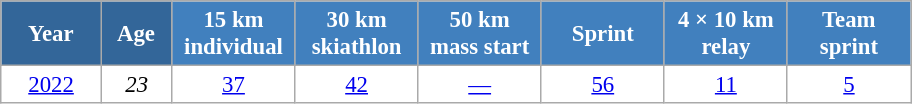<table class="wikitable" style="font-size:95%; text-align:center; border:grey solid 1px; border-collapse:collapse; background:#ffffff;">
<tr>
<th style="background-color:#369; color:white; width:60px;"> Year </th>
<th style="background-color:#369; color:white; width:40px;"> Age </th>
<th style="background-color:#4180be; color:white; width:75px;"> 15 km <br> individual </th>
<th style="background-color:#4180be; color:white; width:75px;"> 30 km <br> skiathlon </th>
<th style="background-color:#4180be; color:white; width:75px;"> 50 km <br> mass start </th>
<th style="background-color:#4180be; color:white; width:75px;"> Sprint </th>
<th style="background-color:#4180be; color:white; width:75px;"> 4 × 10 km <br> relay </th>
<th style="background-color:#4180be; color:white; width:75px;"> Team <br> sprint </th>
</tr>
<tr>
<td><a href='#'>2022</a></td>
<td><em>23</em></td>
<td><a href='#'>37</a></td>
<td><a href='#'>42</a></td>
<td><a href='#'>—</a></td>
<td><a href='#'>56</a></td>
<td><a href='#'>11</a></td>
<td><a href='#'>5</a></td>
</tr>
</table>
